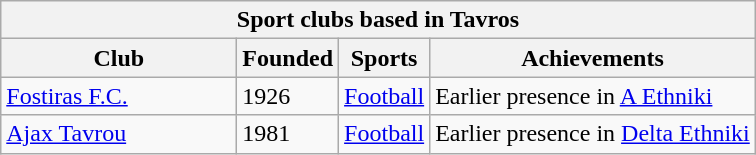<table class="wikitable">
<tr>
<th colspan="4">Sport clubs based in Tavros</th>
</tr>
<tr>
<th width="150">Club</th>
<th>Founded</th>
<th>Sports</th>
<th>Achievements</th>
</tr>
<tr>
<td><a href='#'>Fostiras F.C.</a></td>
<td>1926</td>
<td><a href='#'>Football</a></td>
<td>Earlier presence in <a href='#'>A Ethniki</a></td>
</tr>
<tr>
<td><a href='#'>Ajax Tavrou</a></td>
<td>1981</td>
<td><a href='#'>Football</a></td>
<td>Earlier presence in <a href='#'>Delta Ethniki</a></td>
</tr>
</table>
